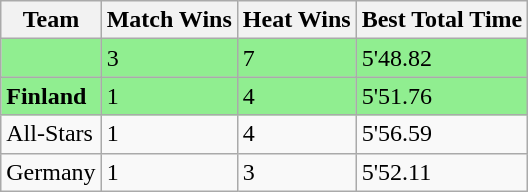<table class="wikitable">
<tr>
<th>Team</th>
<th>Match Wins</th>
<th>Heat Wins</th>
<th>Best Total Time</th>
</tr>
<tr style="background:lightgreen;">
<td><strong></strong></td>
<td>3</td>
<td>7</td>
<td>5'48.82</td>
</tr>
<tr style="background:lightgreen;">
<td><strong> Finland</strong></td>
<td>1</td>
<td>4</td>
<td>5'51.76</td>
</tr>
<tr>
<td> All-Stars</td>
<td>1</td>
<td>4</td>
<td>5'56.59</td>
</tr>
<tr>
<td> Germany</td>
<td>1</td>
<td>3</td>
<td>5'52.11</td>
</tr>
</table>
